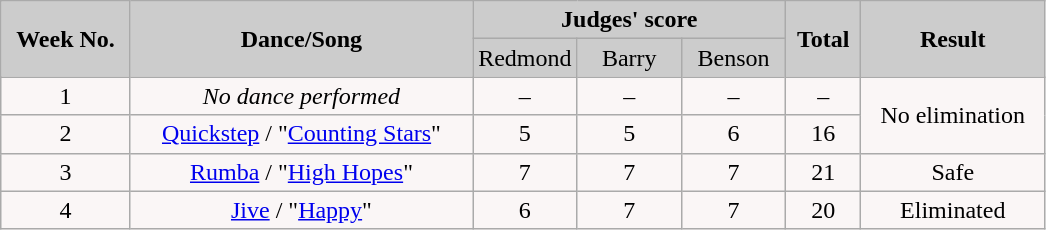<table class="wikitable collapsible">
<tr>
<th rowspan="2" style="background:#ccc; text-align:Center;"><strong>Week No.</strong></th>
<th rowspan="2" style="background:#ccc; text-align:Center;"><strong>Dance/Song</strong></th>
<th colspan="3" style="background:#ccc; text-align:Center;"><strong>Judges' score</strong></th>
<th rowspan="2" style="background:#ccc; text-align:Center;"><strong>Total</strong></th>
<th rowspan="2" style="background:#ccc; text-align:Center;"><strong>Result</strong></th>
</tr>
<tr style="text-align:center; background:#ccc;">
<td style="width:10%; ">Redmond</td>
<td style="width:10%; ">Barry</td>
<td style="width:10%; ">Benson</td>
</tr>
<tr style="text-align:center; background:#faf6f6;">
<td>1</td>
<td><em>No dance performed</em></td>
<td>–</td>
<td>–</td>
<td>–</td>
<td>–</td>
<td rowspan="2">No elimination</td>
</tr>
<tr style="text-align:center; background:#faf6f6;">
<td>2</td>
<td><a href='#'>Quickstep</a> / "<a href='#'>Counting Stars</a>"</td>
<td>5</td>
<td>5</td>
<td>6</td>
<td>16</td>
</tr>
<tr style="text-align:center; background:#faf6f6;">
<td>3</td>
<td><a href='#'>Rumba</a> / "<a href='#'>High Hopes</a>"</td>
<td>7</td>
<td>7</td>
<td>7</td>
<td>21</td>
<td>Safe</td>
</tr>
<tr style="text-align:center; background:#faf6f6;">
<td>4</td>
<td><a href='#'>Jive</a> / "<a href='#'>Happy</a>"</td>
<td>6</td>
<td>7</td>
<td>7</td>
<td>20</td>
<td>Eliminated</td>
</tr>
</table>
